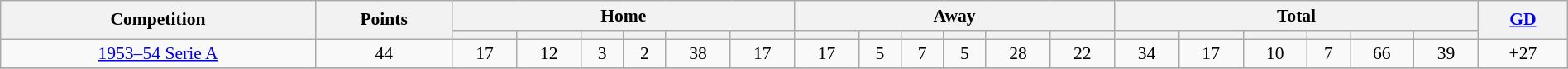<table class="wikitable" style="font-size:90%;width:100%;margin:auto;clear:both;text-align:center;">
<tr>
<th rowspan="2">Competition</th>
<th rowspan="2">Points</th>
<th colspan="6">Home</th>
<th colspan="6">Away</th>
<th colspan="6">Total</th>
<th rowspan="2"><a href='#'>GD</a></th>
</tr>
<tr>
<th></th>
<th></th>
<th></th>
<th></th>
<th></th>
<th></th>
<th></th>
<th></th>
<th></th>
<th></th>
<th></th>
<th></th>
<th></th>
<th></th>
<th></th>
<th></th>
<th></th>
<th></th>
</tr>
<tr>
<td><a href='#'>1953–54 Serie A</a></td>
<td>44</td>
<td>17</td>
<td>12</td>
<td>3</td>
<td>2</td>
<td>38</td>
<td>17</td>
<td>17</td>
<td>5</td>
<td>7</td>
<td>5</td>
<td>28</td>
<td>22</td>
<td>34</td>
<td>17</td>
<td>10</td>
<td>7</td>
<td>66</td>
<td>39</td>
<td>+27</td>
</tr>
<tr>
</tr>
</table>
